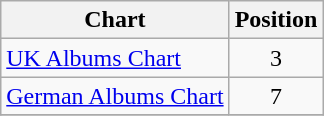<table class="wikitable">
<tr>
<th>Chart</th>
<th>Position</th>
</tr>
<tr>
<td><a href='#'>UK Albums Chart</a></td>
<td align=center>3</td>
</tr>
<tr>
<td><a href='#'>German Albums Chart</a></td>
<td align=center>7</td>
</tr>
<tr>
</tr>
</table>
